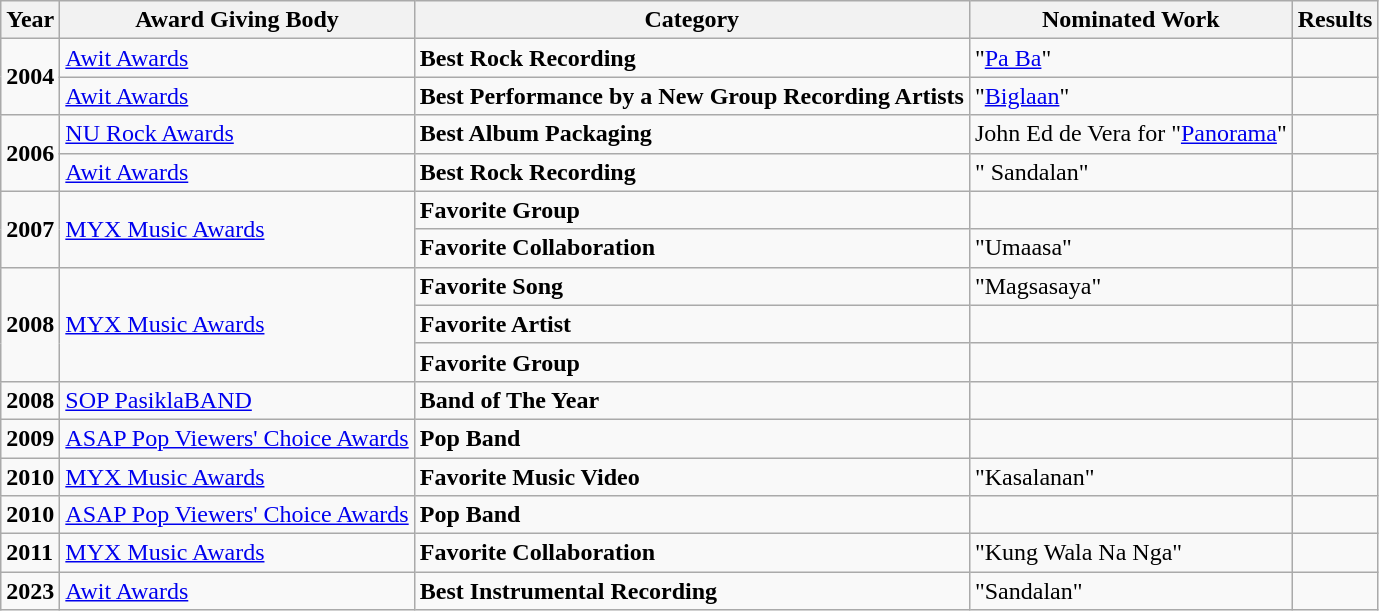<table class="wikitable">
<tr>
<th>Year</th>
<th>Award Giving Body</th>
<th>Category</th>
<th>Nominated Work</th>
<th>Results</th>
</tr>
<tr>
<td rowspan=2><strong>2004</strong></td>
<td><a href='#'>Awit Awards</a></td>
<td><strong>Best Rock Recording</strong></td>
<td>"<a href='#'>Pa Ba</a>"</td>
<td></td>
</tr>
<tr>
<td><a href='#'>Awit Awards</a></td>
<td><strong>Best Performance by a New Group Recording Artists</strong></td>
<td>"<a href='#'>Biglaan</a>"</td>
<td></td>
</tr>
<tr>
<td rowspan=2><strong>2006</strong></td>
<td><a href='#'>NU Rock Awards</a></td>
<td><strong>Best Album Packaging</strong></td>
<td>John Ed de Vera for "<a href='#'>Panorama</a>"</td>
<td></td>
</tr>
<tr>
<td><a href='#'>Awit Awards</a></td>
<td><strong>Best Rock Recording</strong></td>
<td>" Sandalan"</td>
<td></td>
</tr>
<tr>
<td rowspan=2><strong>2007</strong></td>
<td rowspan=2><a href='#'>MYX Music Awards</a></td>
<td><strong>Favorite Group</strong></td>
<td></td>
<td></td>
</tr>
<tr>
<td><strong>Favorite Collaboration</strong></td>
<td>"Umaasa"</td>
<td></td>
</tr>
<tr>
<td rowspan=3><strong>2008</strong></td>
<td rowspan=3><a href='#'>MYX Music Awards</a></td>
<td><strong>Favorite Song</strong></td>
<td>"Magsasaya"</td>
<td></td>
</tr>
<tr>
<td><strong>Favorite Artist</strong></td>
<td></td>
<td></td>
</tr>
<tr>
<td><strong>Favorite Group</strong></td>
<td></td>
<td></td>
</tr>
<tr>
<td><strong>2008</strong></td>
<td><a href='#'>SOP PasiklaBAND</a></td>
<td><strong>Band of The Year</strong></td>
<td></td>
<td></td>
</tr>
<tr>
<td><strong>2009</strong></td>
<td><a href='#'>ASAP Pop Viewers' Choice Awards</a></td>
<td><strong>Pop Band</strong></td>
<td></td>
<td></td>
</tr>
<tr>
<td><strong>2010</strong></td>
<td><a href='#'>MYX Music Awards</a></td>
<td><strong>Favorite Music Video</strong></td>
<td>"Kasalanan"</td>
<td></td>
</tr>
<tr>
<td><strong>2010</strong></td>
<td><a href='#'>ASAP Pop Viewers' Choice Awards</a></td>
<td><strong>Pop Band</strong></td>
<td></td>
<td></td>
</tr>
<tr>
<td><strong>2011</strong></td>
<td><a href='#'>MYX Music Awards</a></td>
<td><strong>Favorite Collaboration</strong></td>
<td>"Kung Wala Na Nga"</td>
<td></td>
</tr>
<tr>
<td><strong>2023</strong></td>
<td><a href='#'>Awit Awards</a></td>
<td><strong>Best Instrumental Recording</strong></td>
<td>"Sandalan"</td>
<td></td>
</tr>
</table>
